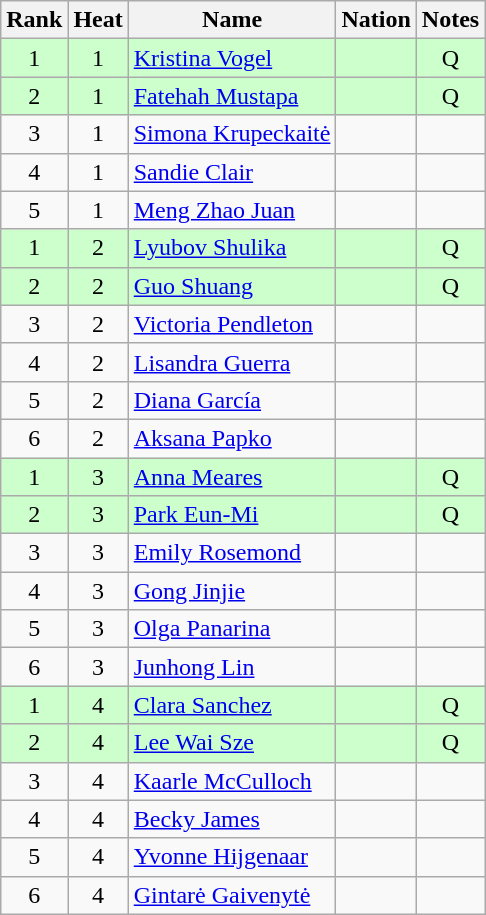<table class="wikitable sortable" style="text-align:center">
<tr>
<th>Rank</th>
<th>Heat</th>
<th>Name</th>
<th>Nation</th>
<th>Notes</th>
</tr>
<tr bgcolor=ccffcc>
<td>1</td>
<td>1</td>
<td align=left><a href='#'>Kristina Vogel</a></td>
<td align=left></td>
<td>Q</td>
</tr>
<tr bgcolor=ccffcc>
<td>2</td>
<td>1</td>
<td align=left><a href='#'>Fatehah Mustapa</a></td>
<td align=left></td>
<td>Q</td>
</tr>
<tr>
<td>3</td>
<td>1</td>
<td align=left><a href='#'>Simona Krupeckaitė</a></td>
<td align=left></td>
<td></td>
</tr>
<tr>
<td>4</td>
<td>1</td>
<td align=left><a href='#'>Sandie Clair</a></td>
<td align=left></td>
<td></td>
</tr>
<tr>
<td>5</td>
<td>1</td>
<td align=left><a href='#'>Meng Zhao Juan</a></td>
<td align=left></td>
<td></td>
</tr>
<tr bgcolor=ccffcc>
<td>1</td>
<td>2</td>
<td align=left><a href='#'>Lyubov Shulika</a></td>
<td align=left></td>
<td>Q</td>
</tr>
<tr bgcolor=ccffcc>
<td>2</td>
<td>2</td>
<td align=left><a href='#'>Guo Shuang</a></td>
<td align=left></td>
<td>Q</td>
</tr>
<tr>
<td>3</td>
<td>2</td>
<td align=left><a href='#'>Victoria Pendleton</a></td>
<td align=left></td>
<td></td>
</tr>
<tr>
<td>4</td>
<td>2</td>
<td align=left><a href='#'>Lisandra Guerra</a></td>
<td align=left></td>
<td></td>
</tr>
<tr>
<td>5</td>
<td>2</td>
<td align=left><a href='#'>Diana García</a></td>
<td align=left></td>
<td></td>
</tr>
<tr>
<td>6</td>
<td>2</td>
<td align=left><a href='#'>Aksana Papko</a></td>
<td align=left></td>
<td></td>
</tr>
<tr bgcolor=ccffcc>
<td>1</td>
<td>3</td>
<td align=left><a href='#'>Anna Meares</a></td>
<td align=left></td>
<td>Q</td>
</tr>
<tr bgcolor=ccffcc>
<td>2</td>
<td>3</td>
<td align=left><a href='#'>Park Eun-Mi</a></td>
<td align=left></td>
<td>Q</td>
</tr>
<tr>
<td>3</td>
<td>3</td>
<td align=left><a href='#'>Emily Rosemond</a></td>
<td align=left></td>
<td></td>
</tr>
<tr>
<td>4</td>
<td>3</td>
<td align=left><a href='#'>Gong Jinjie</a></td>
<td align=left></td>
<td></td>
</tr>
<tr>
<td>5</td>
<td>3</td>
<td align=left><a href='#'>Olga Panarina</a></td>
<td align=left></td>
<td></td>
</tr>
<tr>
<td>6</td>
<td>3</td>
<td align=left><a href='#'>Junhong Lin</a></td>
<td align=left></td>
<td></td>
</tr>
<tr bgcolor=ccffcc>
<td>1</td>
<td>4</td>
<td align=left><a href='#'>Clara Sanchez</a></td>
<td align=left></td>
<td>Q</td>
</tr>
<tr bgcolor=ccffcc>
<td>2</td>
<td>4</td>
<td align=left><a href='#'>Lee Wai Sze</a></td>
<td align=left></td>
<td>Q</td>
</tr>
<tr>
<td>3</td>
<td>4</td>
<td align=left><a href='#'>Kaarle McCulloch</a></td>
<td align=left></td>
<td></td>
</tr>
<tr>
<td>4</td>
<td>4</td>
<td align=left><a href='#'>Becky James</a></td>
<td align=left></td>
<td></td>
</tr>
<tr>
<td>5</td>
<td>4</td>
<td align=left><a href='#'>Yvonne Hijgenaar</a></td>
<td align=left></td>
<td></td>
</tr>
<tr>
<td>6</td>
<td>4</td>
<td align=left><a href='#'>Gintarė Gaivenytė</a></td>
<td align=left></td>
<td></td>
</tr>
</table>
